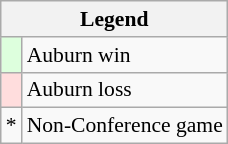<table class="wikitable" style="font-size:90%">
<tr>
<th colspan=2>Legend</th>
</tr>
<tr>
<td style="background:#DDFFDD;"> </td>
<td>Auburn win</td>
</tr>
<tr>
<td style="background:#FFDDDD;"> </td>
<td>Auburn loss</td>
</tr>
<tr>
<td>*</td>
<td>Non-Conference game</td>
</tr>
</table>
